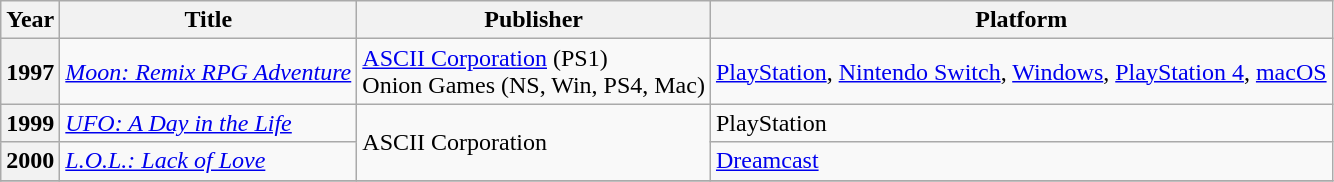<table class="wikitable sortable">
<tr>
<th>Year</th>
<th>Title</th>
<th>Publisher</th>
<th>Platform</th>
</tr>
<tr>
<th rowspan="1">1997</th>
<td><em><a href='#'>Moon: Remix RPG Adventure</a></em></td>
<td><a href='#'>ASCII Corporation</a> (PS1)<br>Onion Games (NS, Win, PS4, Mac)</td>
<td><a href='#'>PlayStation</a>, <a href='#'>Nintendo Switch</a>, <a href='#'>Windows</a>, <a href='#'>PlayStation 4</a>, <a href='#'>macOS</a></td>
</tr>
<tr>
<th rowspan="1">1999</th>
<td><em><a href='#'>UFO: A Day in the Life</a></em></td>
<td rowspan="2">ASCII Corporation</td>
<td>PlayStation</td>
</tr>
<tr>
<th rowspan="1">2000</th>
<td><em><a href='#'>L.O.L.: Lack of Love</a></em></td>
<td><a href='#'>Dreamcast</a></td>
</tr>
<tr>
</tr>
</table>
